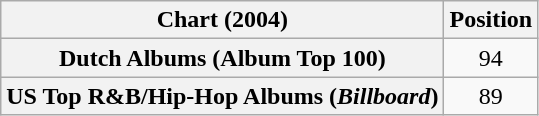<table class="wikitable plainrowheaders" style="text-align:center">
<tr>
<th scope="col">Chart (2004)</th>
<th scope="col">Position</th>
</tr>
<tr>
<th scope="row">Dutch Albums (Album Top 100)</th>
<td>94</td>
</tr>
<tr>
<th scope="row">US Top R&B/Hip-Hop Albums (<em>Billboard</em>)</th>
<td>89</td>
</tr>
</table>
